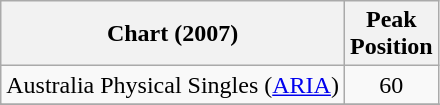<table class="wikitable sortable">
<tr>
<th>Chart (2007)</th>
<th>Peak<br>Position</th>
</tr>
<tr>
<td>Australia Physical Singles (<a href='#'>ARIA</a>)</td>
<td align="center">60</td>
</tr>
<tr>
</tr>
<tr>
</tr>
<tr>
</tr>
<tr>
</tr>
</table>
